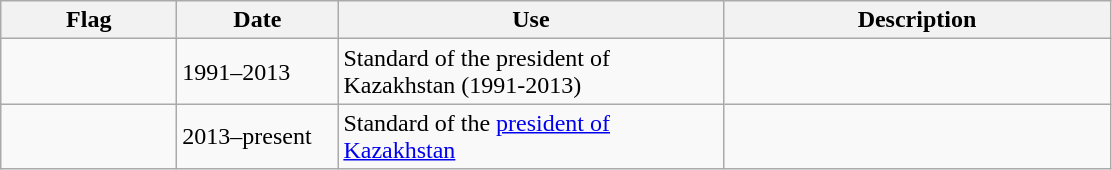<table class="wikitable">
<tr>
<th width="110">Flag</th>
<th width="100">Date</th>
<th width="250">Use</th>
<th width="250">Description</th>
</tr>
<tr>
<td></td>
<td>1991–2013</td>
<td>Standard of the president of Kazakhstan (1991-2013)</td>
<td></td>
</tr>
<tr>
<td></td>
<td>2013–present</td>
<td>Standard of the <a href='#'>president of Kazakhstan</a></td>
<td></td>
</tr>
</table>
